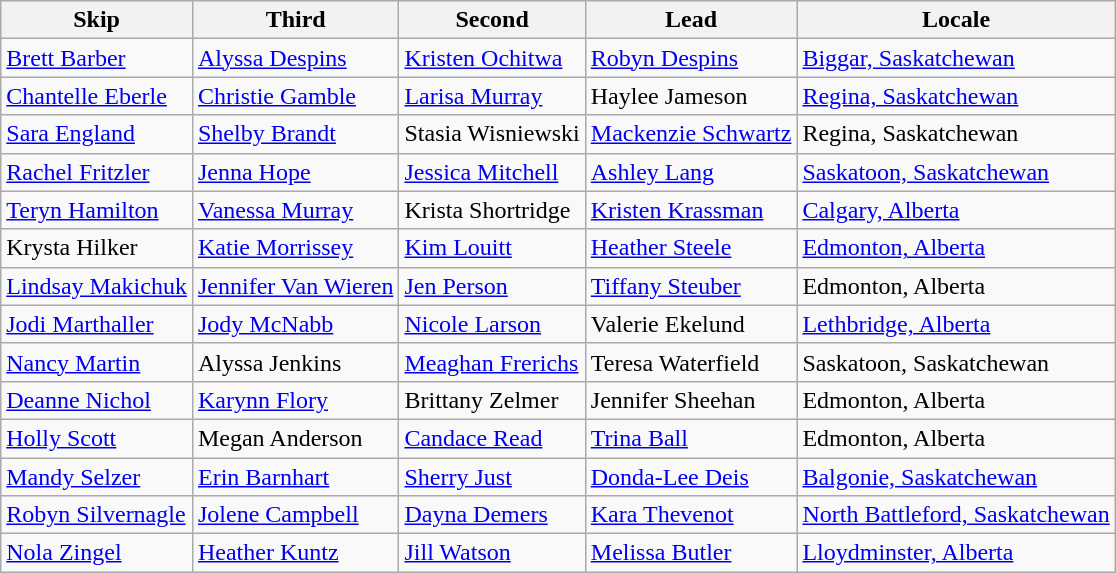<table class=wikitable>
<tr>
<th>Skip</th>
<th>Third</th>
<th>Second</th>
<th>Lead</th>
<th>Locale</th>
</tr>
<tr>
<td><a href='#'>Brett Barber</a></td>
<td><a href='#'>Alyssa Despins</a></td>
<td><a href='#'>Kristen Ochitwa</a></td>
<td><a href='#'>Robyn Despins</a></td>
<td> <a href='#'>Biggar, Saskatchewan</a></td>
</tr>
<tr>
<td><a href='#'>Chantelle Eberle</a></td>
<td><a href='#'>Christie Gamble</a></td>
<td><a href='#'>Larisa Murray</a></td>
<td>Haylee Jameson</td>
<td> <a href='#'>Regina, Saskatchewan</a></td>
</tr>
<tr>
<td><a href='#'>Sara England</a></td>
<td><a href='#'>Shelby Brandt</a></td>
<td>Stasia Wisniewski</td>
<td><a href='#'>Mackenzie Schwartz</a></td>
<td> Regina, Saskatchewan</td>
</tr>
<tr>
<td><a href='#'>Rachel Fritzler</a></td>
<td><a href='#'>Jenna Hope</a></td>
<td><a href='#'>Jessica Mitchell</a></td>
<td><a href='#'>Ashley Lang</a></td>
<td> <a href='#'>Saskatoon, Saskatchewan</a></td>
</tr>
<tr>
<td><a href='#'>Teryn Hamilton</a></td>
<td><a href='#'>Vanessa Murray</a></td>
<td>Krista Shortridge</td>
<td><a href='#'>Kristen Krassman</a></td>
<td> <a href='#'>Calgary, Alberta</a></td>
</tr>
<tr>
<td>Krysta Hilker</td>
<td><a href='#'>Katie Morrissey</a></td>
<td><a href='#'>Kim Louitt</a></td>
<td><a href='#'>Heather Steele</a></td>
<td> <a href='#'>Edmonton, Alberta</a></td>
</tr>
<tr>
<td><a href='#'>Lindsay Makichuk</a></td>
<td><a href='#'>Jennifer Van Wieren</a></td>
<td><a href='#'>Jen Person</a></td>
<td><a href='#'>Tiffany Steuber</a></td>
<td> Edmonton, Alberta</td>
</tr>
<tr>
<td><a href='#'>Jodi Marthaller</a></td>
<td><a href='#'>Jody McNabb</a></td>
<td><a href='#'>Nicole Larson</a></td>
<td>Valerie Ekelund</td>
<td> <a href='#'>Lethbridge, Alberta</a></td>
</tr>
<tr>
<td><a href='#'>Nancy Martin</a></td>
<td>Alyssa Jenkins</td>
<td><a href='#'>Meaghan Frerichs</a></td>
<td>Teresa Waterfield</td>
<td> Saskatoon, Saskatchewan</td>
</tr>
<tr>
<td><a href='#'>Deanne Nichol</a></td>
<td><a href='#'>Karynn Flory</a></td>
<td>Brittany Zelmer</td>
<td>Jennifer Sheehan</td>
<td> Edmonton, Alberta</td>
</tr>
<tr>
<td><a href='#'>Holly Scott</a></td>
<td>Megan Anderson</td>
<td><a href='#'>Candace Read</a></td>
<td><a href='#'>Trina Ball</a></td>
<td> Edmonton, Alberta</td>
</tr>
<tr>
<td><a href='#'>Mandy Selzer</a></td>
<td><a href='#'>Erin Barnhart</a></td>
<td><a href='#'>Sherry Just</a></td>
<td><a href='#'>Donda-Lee Deis</a></td>
<td> <a href='#'>Balgonie, Saskatchewan</a></td>
</tr>
<tr>
<td><a href='#'>Robyn Silvernagle</a></td>
<td><a href='#'>Jolene Campbell</a></td>
<td><a href='#'>Dayna Demers</a></td>
<td><a href='#'>Kara Thevenot</a></td>
<td> <a href='#'>North Battleford, Saskatchewan</a></td>
</tr>
<tr>
<td><a href='#'>Nola Zingel</a></td>
<td><a href='#'>Heather Kuntz</a></td>
<td><a href='#'>Jill Watson</a></td>
<td><a href='#'>Melissa Butler</a></td>
<td> <a href='#'>Lloydminster, Alberta</a></td>
</tr>
</table>
